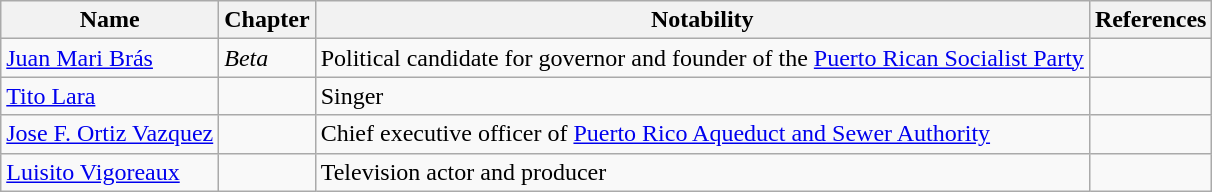<table class="wikitable sortable">
<tr>
<th>Name</th>
<th>Chapter</th>
<th>Notability</th>
<th>References</th>
</tr>
<tr>
<td><a href='#'>Juan Mari Brás</a></td>
<td><em>Beta</em></td>
<td>Political candidate for governor and founder of the <a href='#'>Puerto Rican Socialist Party</a></td>
<td></td>
</tr>
<tr>
<td><a href='#'>Tito Lara</a></td>
<td></td>
<td>Singer</td>
<td></td>
</tr>
<tr>
<td><a href='#'>Jose F. Ortiz Vazquez</a></td>
<td></td>
<td>Chief executive officer of <a href='#'>Puerto Rico Aqueduct and Sewer Authority</a></td>
<td></td>
</tr>
<tr>
<td><a href='#'>Luisito Vigoreaux</a></td>
<td></td>
<td>Television actor and producer</td>
<td></td>
</tr>
</table>
